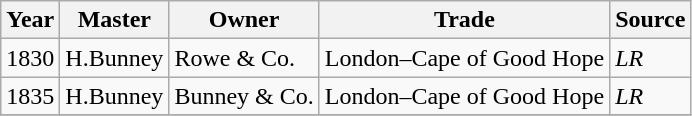<table class="wikitable">
<tr>
<th>Year</th>
<th>Master</th>
<th>Owner</th>
<th>Trade</th>
<th>Source</th>
</tr>
<tr>
<td>1830</td>
<td>H.Bunney</td>
<td>Rowe & Co.</td>
<td>London–Cape of Good Hope</td>
<td><em>LR</em></td>
</tr>
<tr>
<td>1835</td>
<td>H.Bunney</td>
<td>Bunney & Co.</td>
<td>London–Cape of Good Hope</td>
<td><em>LR</em></td>
</tr>
<tr>
</tr>
</table>
